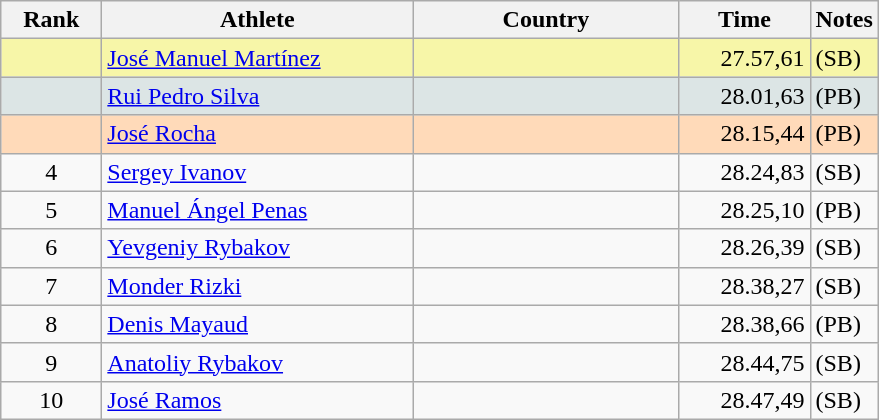<table class="wikitable">
<tr>
<th width = 60>Rank</th>
<th width = 200>Athlete</th>
<th width = 170>Country</th>
<th width = 80>Time</th>
<th>Notes</th>
</tr>
<tr bgcolor="#F7F6A8">
<td align=center></td>
<td><a href='#'>José Manuel Martínez</a></td>
<td></td>
<td align="right">27.57,61</td>
<td>(SB)</td>
</tr>
<tr bgcolor="#DCE5E5">
<td align=center></td>
<td><a href='#'>Rui Pedro Silva</a></td>
<td></td>
<td align="right">28.01,63</td>
<td>(PB)</td>
</tr>
<tr bgcolor="#FFDAB9">
<td align=center></td>
<td><a href='#'>José Rocha</a></td>
<td></td>
<td align="right">28.15,44</td>
<td>(PB)</td>
</tr>
<tr>
<td align=center>4</td>
<td><a href='#'>Sergey Ivanov</a></td>
<td></td>
<td align="right">28.24,83</td>
<td>(SB)</td>
</tr>
<tr>
<td align=center>5</td>
<td><a href='#'>Manuel Ángel Penas</a></td>
<td></td>
<td align="right">28.25,10</td>
<td>(PB)</td>
</tr>
<tr>
<td align=center>6</td>
<td><a href='#'>Yevgeniy Rybakov</a></td>
<td></td>
<td align="right">28.26,39</td>
<td>(SB)</td>
</tr>
<tr>
<td align=center>7</td>
<td><a href='#'>Monder Rizki</a></td>
<td></td>
<td align="right">28.38,27</td>
<td>(SB)</td>
</tr>
<tr>
<td align=center>8</td>
<td><a href='#'>Denis Mayaud</a></td>
<td></td>
<td align="right">28.38,66</td>
<td>(PB)</td>
</tr>
<tr>
<td align=center>9</td>
<td><a href='#'>Anatoliy Rybakov</a></td>
<td></td>
<td align="right">28.44,75</td>
<td>(SB)</td>
</tr>
<tr>
<td align=center>10</td>
<td><a href='#'>José Ramos</a></td>
<td></td>
<td align="right">28.47,49</td>
<td>(SB)</td>
</tr>
</table>
